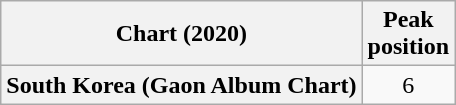<table class="wikitable plainrowheaders" style="text-align:center">
<tr>
<th>Chart (2020)</th>
<th>Peak<br>position</th>
</tr>
<tr>
<th scope="row">South Korea (Gaon Album Chart)</th>
<td>6</td>
</tr>
</table>
